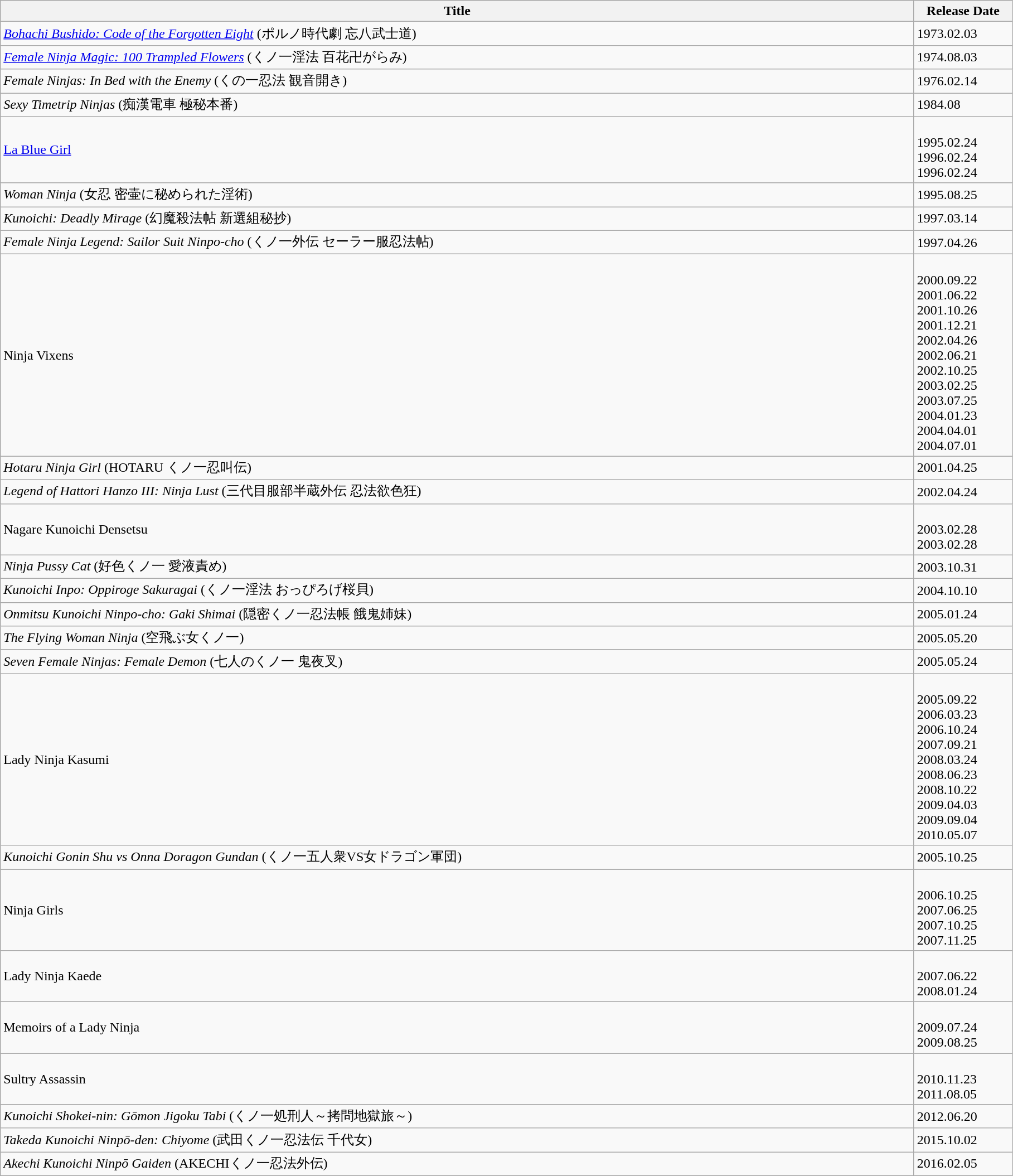<table class="wikitable">
<tr>
<th width="1085">Title</th>
<th width="110">Release Date</th>
</tr>
<tr>
<td><em><a href='#'>Bohachi Bushido: Code of the Forgotten Eight</a></em> (ポルノ時代劇 忘八武士道)</td>
<td>1973.02.03</td>
</tr>
<tr>
<td><em><a href='#'>Female Ninja Magic: 100 Trampled Flowers</a></em> (くノ一淫法 百花卍がらみ)</td>
<td>1974.08.03</td>
</tr>
<tr>
<td><em>Female Ninjas: In Bed with the Enemy</em> (くの一忍法 観音開き)</td>
<td>1976.02.14</td>
</tr>
<tr>
<td><em>Sexy Timetrip Ninjas</em> (痴漢電車 極秘本番)</td>
<td>1984.08</td>
</tr>
<tr>
<td><a href='#'>La Blue Girl</a><br></td>
<td><br>1995.02.24<br>1996.02.24<br>1996.02.24</td>
</tr>
<tr>
<td><em>Woman Ninja</em> (女忍 密壷に秘められた淫術)</td>
<td>1995.08.25</td>
</tr>
<tr>
<td><em>Kunoichi: Deadly Mirage</em> (幻魔殺法帖 新選組秘抄)</td>
<td>1997.03.14</td>
</tr>
<tr>
<td><em>Female Ninja Legend: Sailor Suit Ninpo-cho</em> (くノ一外伝 セーラー服忍法帖)</td>
<td>1997.04.26</td>
</tr>
<tr>
<td>Ninja Vixens<br></td>
<td><br>2000.09.22<br>2001.06.22<br>2001.10.26<br>2001.12.21<br>2002.04.26<br>2002.06.21<br>2002.10.25<br>2003.02.25<br>2003.07.25<br>2004.01.23<br>2004.04.01<br>2004.07.01</td>
</tr>
<tr>
<td><em>Hotaru Ninja Girl</em> (HOTARU くノ一忍叫伝)</td>
<td>2001.04.25</td>
</tr>
<tr>
<td><em>Legend of Hattori Hanzo III: Ninja Lust</em> (三代目服部半蔵外伝 忍法欲色狂)</td>
<td>2002.04.24</td>
</tr>
<tr>
<td>Nagare Kunoichi Densetsu<br></td>
<td><br>2003.02.28<br>2003.02.28</td>
</tr>
<tr>
<td><em>Ninja Pussy Cat</em> (好色くノ一 愛液責め)</td>
<td>2003.10.31</td>
</tr>
<tr>
<td><em>Kunoichi Inpo: Oppiroge Sakuragai</em> (くノ一淫法 おっぴろげ桜貝)</td>
<td>2004.10.10</td>
</tr>
<tr>
<td><em>Onmitsu Kunoichi Ninpo-cho: Gaki Shimai</em> (隠密くノ一忍法帳 餓鬼姉妹)</td>
<td>2005.01.24</td>
</tr>
<tr>
<td><em>The Flying Woman Ninja</em> (空飛ぶ女くノ一)</td>
<td>2005.05.20</td>
</tr>
<tr>
<td><em>Seven Female Ninjas: Female Demon</em> (七人のくノ一 鬼夜叉)</td>
<td>2005.05.24</td>
</tr>
<tr>
<td>Lady Ninja Kasumi<br></td>
<td><br>2005.09.22<br>2006.03.23<br>2006.10.24<br>2007.09.21<br>2008.03.24<br>2008.06.23<br>2008.10.22<br>2009.04.03<br>2009.09.04<br>2010.05.07</td>
</tr>
<tr>
<td><em>Kunoichi Gonin Shu vs Onna Doragon Gundan</em> (くノ一五人衆VS女ドラゴン軍団)</td>
<td>2005.10.25</td>
</tr>
<tr>
<td>Ninja Girls<br></td>
<td><br>2006.10.25<br>2007.06.25<br>2007.10.25<br>2007.11.25</td>
</tr>
<tr>
<td>Lady Ninja Kaede<br></td>
<td><br>2007.06.22<br>2008.01.24</td>
</tr>
<tr>
<td>Memoirs of a Lady Ninja<br></td>
<td><br>2009.07.24<br>2009.08.25</td>
</tr>
<tr>
<td>Sultry Assassin<br></td>
<td><br>2010.11.23<br>2011.08.05</td>
</tr>
<tr>
<td><em>Kunoichi Shokei-nin: Gōmon Jigoku Tabi</em> (くノ一処刑人～拷問地獄旅～) </td>
<td>2012.06.20</td>
</tr>
<tr>
<td><em>Takeda Kunoichi Ninpō-den: Chiyome</em> (武田くノ一忍法伝 千代女)</td>
<td>2015.10.02</td>
</tr>
<tr>
<td><em>Akechi Kunoichi Ninpō Gaiden</em> (AKECHIくノ一忍法外伝) </td>
<td>2016.02.05</td>
</tr>
</table>
